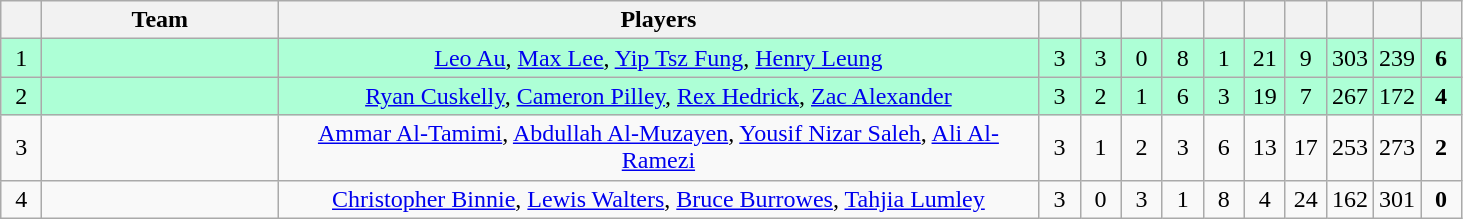<table class="wikitable" style="font-size: 100%">
<tr>
<th width=20></th>
<th width=150>Team</th>
<th width=500>Players</th>
<th width=20></th>
<th width=20></th>
<th width=20></th>
<th width=20></th>
<th width=20></th>
<th width=20></th>
<th width=20></th>
<th width=20></th>
<th width=20></th>
<th width=20></th>
</tr>
<tr align=center style="background: #ADFFD6;">
<td>1</td>
<td align="left"></td>
<td><a href='#'>Leo Au</a>, <a href='#'>Max Lee</a>, <a href='#'>Yip Tsz Fung</a>, <a href='#'>Henry Leung</a></td>
<td>3</td>
<td>3</td>
<td>0</td>
<td>8</td>
<td>1</td>
<td>21</td>
<td>9</td>
<td>303</td>
<td>239</td>
<td><strong>6</strong></td>
</tr>
<tr align=center style="background: #ADFFD6;">
<td>2</td>
<td align="left"></td>
<td><a href='#'>Ryan Cuskelly</a>, <a href='#'>Cameron Pilley</a>, <a href='#'>Rex Hedrick</a>, <a href='#'>Zac Alexander</a></td>
<td>3</td>
<td>2</td>
<td>1</td>
<td>6</td>
<td>3</td>
<td>19</td>
<td>7</td>
<td>267</td>
<td>172</td>
<td><strong>4</strong></td>
</tr>
<tr align=center>
<td>3</td>
<td align="left"></td>
<td><a href='#'>Ammar Al-Tamimi</a>, <a href='#'>Abdullah Al-Muzayen</a>, <a href='#'>Yousif Nizar Saleh</a>, <a href='#'>Ali Al-Ramezi</a></td>
<td>3</td>
<td>1</td>
<td>2</td>
<td>3</td>
<td>6</td>
<td>13</td>
<td>17</td>
<td>253</td>
<td>273</td>
<td><strong>2</strong></td>
</tr>
<tr align=center>
<td>4</td>
<td align="left"></td>
<td><a href='#'>Christopher Binnie</a>, <a href='#'>Lewis Walters</a>, <a href='#'>Bruce Burrowes</a>, <a href='#'>Tahjia Lumley</a></td>
<td>3</td>
<td>0</td>
<td>3</td>
<td>1</td>
<td>8</td>
<td>4</td>
<td>24</td>
<td>162</td>
<td>301</td>
<td><strong>0</strong></td>
</tr>
</table>
